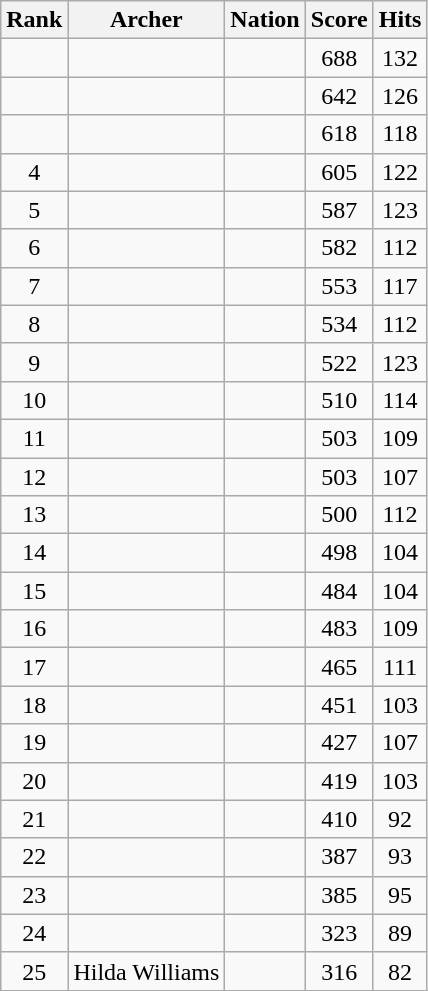<table class="wikitable sortable" style="text-align:center">
<tr>
<th>Rank</th>
<th>Archer</th>
<th>Nation</th>
<th>Score</th>
<th>Hits</th>
</tr>
<tr>
<td></td>
<td align=left></td>
<td align=left></td>
<td>688</td>
<td>132</td>
</tr>
<tr>
<td></td>
<td align=left></td>
<td align=left></td>
<td>642</td>
<td>126</td>
</tr>
<tr>
<td></td>
<td align=left></td>
<td align=left></td>
<td>618</td>
<td>118</td>
</tr>
<tr>
<td>4</td>
<td align=left></td>
<td align=left></td>
<td>605</td>
<td>122</td>
</tr>
<tr>
<td>5</td>
<td align=left></td>
<td align=left></td>
<td>587</td>
<td>123</td>
</tr>
<tr>
<td>6</td>
<td align=left></td>
<td align=left></td>
<td>582</td>
<td>112</td>
</tr>
<tr>
<td>7</td>
<td align=left></td>
<td align=left></td>
<td>553</td>
<td>117</td>
</tr>
<tr>
<td>8</td>
<td align=left></td>
<td align=left></td>
<td>534</td>
<td>112</td>
</tr>
<tr>
<td>9</td>
<td align=left></td>
<td align=left></td>
<td>522</td>
<td>123</td>
</tr>
<tr>
<td>10</td>
<td align=left></td>
<td align=left></td>
<td>510</td>
<td>114</td>
</tr>
<tr>
<td>11</td>
<td align=left></td>
<td align=left></td>
<td>503</td>
<td>109</td>
</tr>
<tr>
<td>12</td>
<td align=left></td>
<td align=left></td>
<td>503</td>
<td>107</td>
</tr>
<tr>
<td>13</td>
<td align=left></td>
<td align=left></td>
<td>500</td>
<td>112</td>
</tr>
<tr>
<td>14</td>
<td align=left></td>
<td align=left></td>
<td>498</td>
<td>104</td>
</tr>
<tr>
<td>15</td>
<td align=left></td>
<td align=left></td>
<td>484</td>
<td>104</td>
</tr>
<tr>
<td>16</td>
<td align=left></td>
<td align=left></td>
<td>483</td>
<td>109</td>
</tr>
<tr>
<td>17</td>
<td align=left></td>
<td align=left></td>
<td>465</td>
<td>111</td>
</tr>
<tr>
<td>18</td>
<td align=left></td>
<td align=left></td>
<td>451</td>
<td>103</td>
</tr>
<tr>
<td>19</td>
<td align=left></td>
<td align=left></td>
<td>427</td>
<td>107</td>
</tr>
<tr>
<td>20</td>
<td align=left></td>
<td align=left></td>
<td>419</td>
<td>103</td>
</tr>
<tr>
<td>21</td>
<td align=left></td>
<td align=left></td>
<td>410</td>
<td>92</td>
</tr>
<tr>
<td>22</td>
<td align=left></td>
<td align=left></td>
<td>387</td>
<td>93</td>
</tr>
<tr>
<td>23</td>
<td align=left></td>
<td align=left></td>
<td>385</td>
<td>95</td>
</tr>
<tr>
<td>24</td>
<td align=left></td>
<td align=left></td>
<td>323</td>
<td>89</td>
</tr>
<tr>
<td>25</td>
<td align=left>Hilda Williams</td>
<td align=left></td>
<td>316</td>
<td>82</td>
</tr>
</table>
